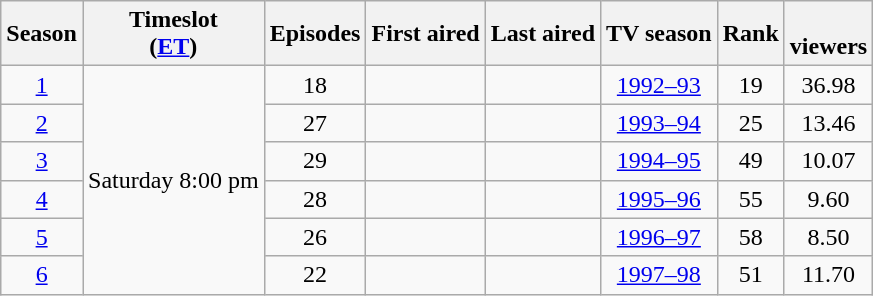<table class="wikitable" style="text-align:center">
<tr>
<th>Season</th>
<th>Timeslot<br>(<a href='#'>ET</a>)</th>
<th>Episodes</th>
<th>First aired</th>
<th>Last aired</th>
<th>TV season</th>
<th>Rank</th>
<th><br>viewers<br></th>
</tr>
<tr>
<td><a href='#'>1</a></td>
<td rowspan="6">Saturday 8:00 pm</td>
<td>18</td>
<td></td>
<td></td>
<td><a href='#'>1992–93</a></td>
<td>19</td>
<td>36.98</td>
</tr>
<tr>
<td><a href='#'>2</a></td>
<td>27</td>
<td></td>
<td></td>
<td><a href='#'>1993–94</a></td>
<td>25</td>
<td>13.46</td>
</tr>
<tr>
<td><a href='#'>3</a></td>
<td>29</td>
<td></td>
<td></td>
<td><a href='#'>1994–95</a></td>
<td>49</td>
<td>10.07</td>
</tr>
<tr>
<td><a href='#'>4</a></td>
<td>28</td>
<td></td>
<td></td>
<td><a href='#'>1995–96</a></td>
<td>55</td>
<td>9.60</td>
</tr>
<tr>
<td><a href='#'>5</a></td>
<td>26</td>
<td></td>
<td></td>
<td><a href='#'>1996–97</a></td>
<td>58</td>
<td>8.50</td>
</tr>
<tr>
<td><a href='#'>6</a></td>
<td>22</td>
<td></td>
<td></td>
<td><a href='#'>1997–98</a></td>
<td>51</td>
<td>11.70</td>
</tr>
</table>
